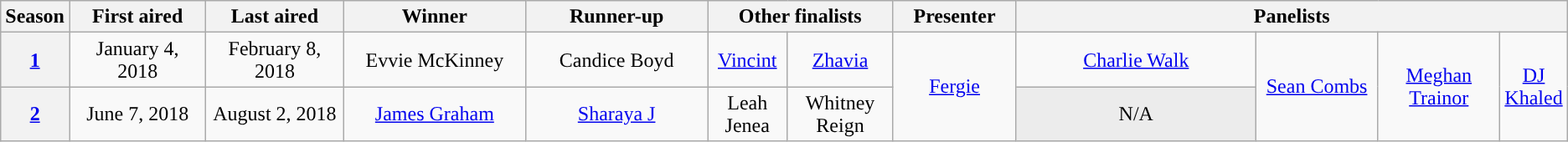<table class="wikitable" style="text-align:center; font-size:100%;">
<tr>
<th>Season</th>
<th style="width:9%;">First aired</th>
<th style="width:9%;">Last aired</th>
<th style="width:12%;">Winner</th>
<th style="width:12%;">Runner-up</th>
<th colspan="2" style="width:12%;">Other finalists</th>
<th style="width:8%;">Presenter</th>
<th style=width:32%;" colspan="4">Panelists</th>
</tr>
<tr>
<th style="width:4%;" scope="row"><a href='#'>1</a></th>
<td>January 4, 2018</td>
<td>February 8, 2018</td>
<td>Evvie McKinney</td>
<td>Candice Boyd</td>
<td><a href='#'>Vincint</a></td>
<td><a href='#'>Zhavia</a></td>
<td rowspan="2"><a href='#'>Fergie</a></td>
<td style="width:16%;"><a href='#'>Charlie Walk</a></td>
<td style="width:8%;" rowspan="2"><a href='#'>Sean Combs</a></td>
<td style="width:8%;" rowspan="2"><a href='#'>Meghan Trainor</a></td>
<td style="width:8%;" rowspan="2"><a href='#'>DJ Khaled</a></td>
</tr>
<tr>
<th style="width:4%;" scope="row"><a href='#'>2</a></th>
<td>June 7, 2018</td>
<td>August 2, 2018</td>
<td><a href='#'>James Graham</a></td>
<td><a href='#'>Sharaya J</a></td>
<td>Leah Jenea</td>
<td>Whitney Reign</td>
<td style="background:#ECECEC;">N/A</td>
</tr>
</table>
